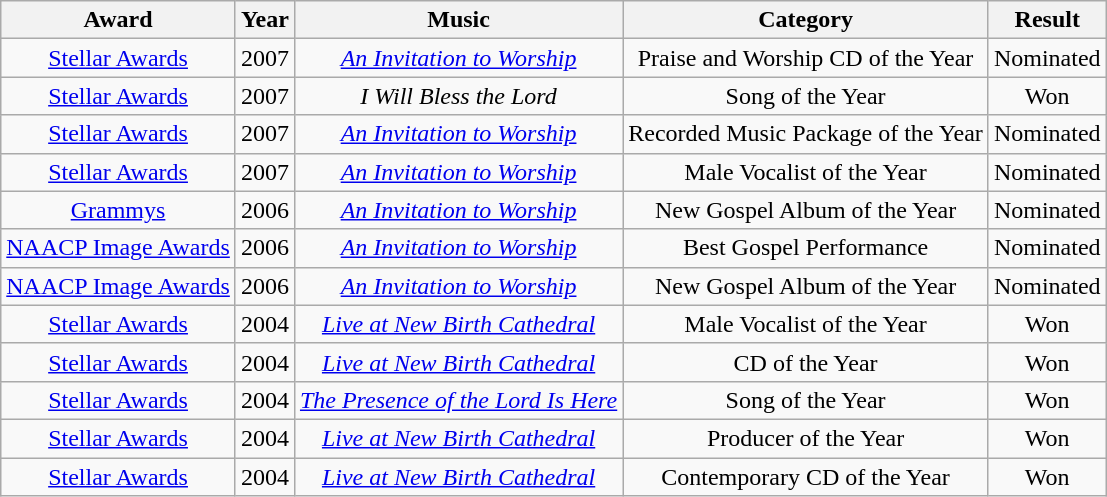<table class="wikitable sortable">
<tr>
<th align="center">Award</th>
<th align="center">Year</th>
<th align="center">Music</th>
<th align="center">Category</th>
<th align="center">Result</th>
</tr>
<tr>
<td align="center"><a href='#'>Stellar Awards</a></td>
<td align="center">2007</td>
<td align="center"><em><a href='#'>An Invitation to Worship</a></em></td>
<td align="center">Praise and Worship CD of the Year</td>
<td align="center">Nominated</td>
</tr>
<tr>
<td align="center"><a href='#'>Stellar Awards</a></td>
<td align="center">2007</td>
<td align="center"><em>I Will Bless the Lord</em></td>
<td align="center">Song of the Year</td>
<td align="center">Won</td>
</tr>
<tr>
<td align="center"><a href='#'>Stellar Awards</a></td>
<td align="center">2007</td>
<td align="center"><em><a href='#'>An Invitation to Worship</a></em></td>
<td align="center">Recorded Music Package of the Year</td>
<td align="center">Nominated</td>
</tr>
<tr>
<td align="center"><a href='#'>Stellar Awards</a></td>
<td align="center">2007</td>
<td align="center"><em><a href='#'>An Invitation to Worship</a></em></td>
<td align="center">Male Vocalist of the Year</td>
<td align="center">Nominated</td>
</tr>
<tr>
<td align="center"><a href='#'>Grammys</a></td>
<td align="center">2006</td>
<td align="center"><em><a href='#'>An Invitation to Worship</a></em></td>
<td align="center">New Gospel Album of the Year</td>
<td align="center">Nominated</td>
</tr>
<tr>
<td align="center"><a href='#'>NAACP Image Awards</a></td>
<td align="center">2006</td>
<td align="center"><em><a href='#'>An Invitation to Worship</a></em></td>
<td align="center">Best Gospel Performance</td>
<td align="center">Nominated</td>
</tr>
<tr>
<td align="center"><a href='#'>NAACP Image Awards</a></td>
<td align="center">2006</td>
<td align="center"><em><a href='#'>An Invitation to Worship</a></em></td>
<td align="center">New Gospel Album of the Year</td>
<td align="center">Nominated</td>
</tr>
<tr>
<td align="center"><a href='#'>Stellar Awards</a></td>
<td align="center">2004</td>
<td align="center"><em><a href='#'>Live at New Birth Cathedral</a></em></td>
<td align="center">Male Vocalist of the Year</td>
<td align="center">Won</td>
</tr>
<tr>
<td align="center"><a href='#'>Stellar Awards</a></td>
<td align="center">2004</td>
<td align="center"><em><a href='#'>Live at New Birth Cathedral</a></em></td>
<td align="center">CD of the Year</td>
<td align="center">Won</td>
</tr>
<tr>
<td align="center"><a href='#'>Stellar Awards</a></td>
<td align="center">2004</td>
<td align="center"><em><a href='#'>The Presence of the Lord Is Here</a></em></td>
<td align="center">Song of the Year</td>
<td align="center">Won</td>
</tr>
<tr>
<td align="center"><a href='#'>Stellar Awards</a></td>
<td align="center">2004</td>
<td align="center"><em><a href='#'>Live at New Birth Cathedral</a></em></td>
<td align="center">Producer of the Year</td>
<td align="center">Won</td>
</tr>
<tr>
<td align="center"><a href='#'>Stellar Awards</a></td>
<td align="center">2004</td>
<td align="center"><em><a href='#'>Live at New Birth Cathedral</a></em></td>
<td align="center">Contemporary CD of the Year</td>
<td align="center">Won</td>
</tr>
</table>
